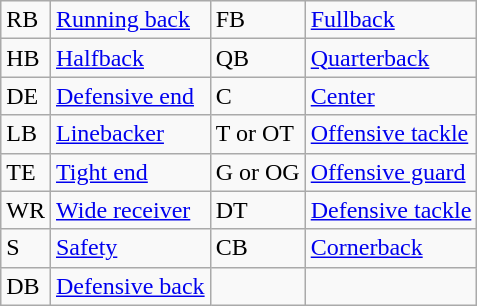<table class="wikitable">
<tr>
<td>RB</td>
<td><a href='#'>Running back</a></td>
<td>FB</td>
<td><a href='#'>Fullback</a></td>
</tr>
<tr>
<td>HB</td>
<td><a href='#'>Halfback</a></td>
<td>QB</td>
<td><a href='#'>Quarterback</a></td>
</tr>
<tr>
<td>DE</td>
<td><a href='#'>Defensive end</a></td>
<td>C</td>
<td><a href='#'>Center</a></td>
</tr>
<tr>
<td>LB</td>
<td><a href='#'>Linebacker</a></td>
<td>T or OT</td>
<td><a href='#'>Offensive tackle</a></td>
</tr>
<tr>
<td>TE</td>
<td><a href='#'>Tight end</a></td>
<td>G or OG</td>
<td><a href='#'>Offensive guard</a></td>
</tr>
<tr>
<td>WR</td>
<td><a href='#'>Wide receiver</a></td>
<td>DT</td>
<td><a href='#'>Defensive tackle</a></td>
</tr>
<tr>
<td>S</td>
<td><a href='#'>Safety</a></td>
<td>CB</td>
<td><a href='#'>Cornerback</a></td>
</tr>
<tr>
<td>DB</td>
<td><a href='#'>Defensive back</a></td>
<td></td>
<td></td>
</tr>
</table>
